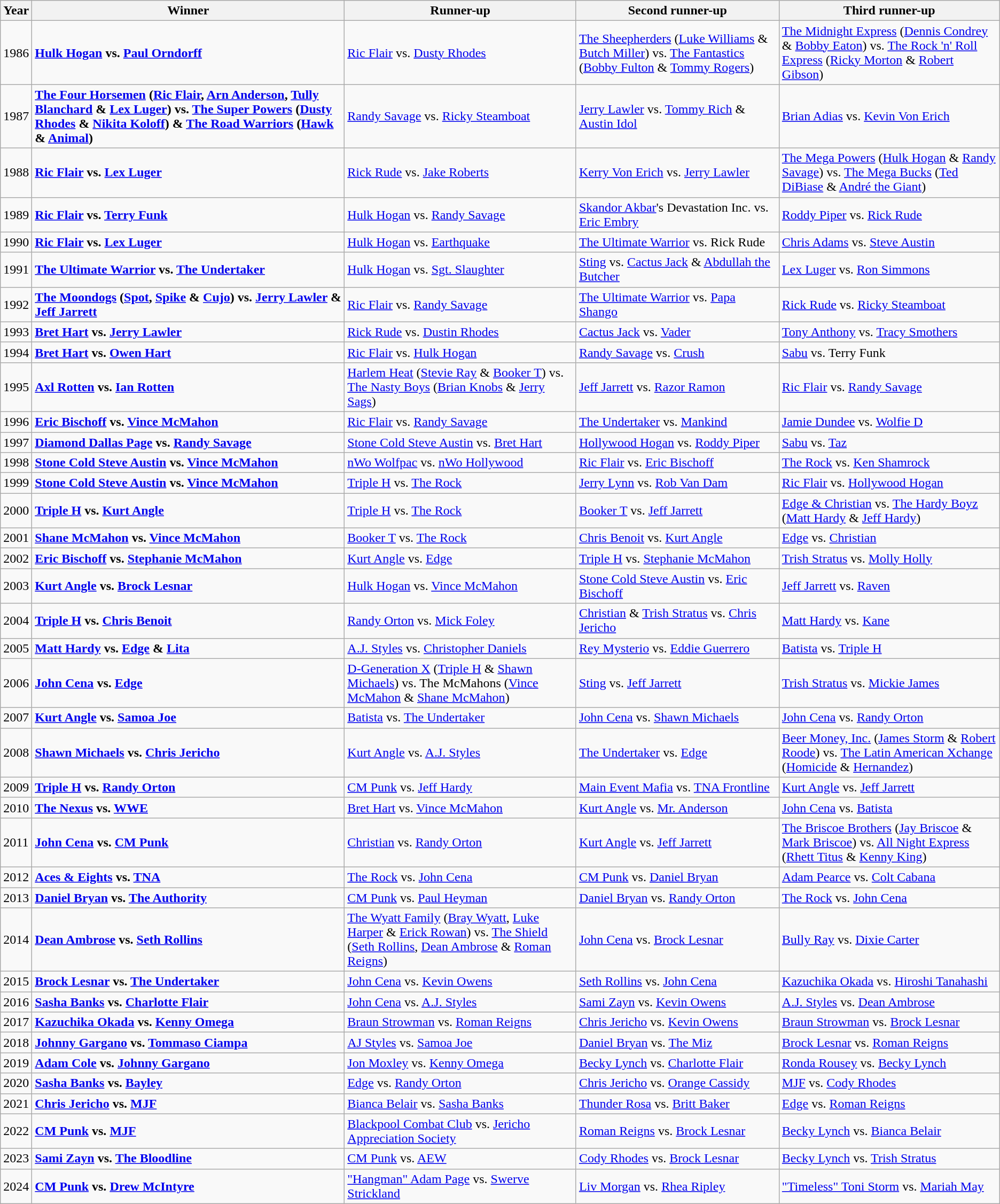<table class="wikitable">
<tr>
<th>Year</th>
<th>Winner</th>
<th>Runner-up</th>
<th>Second runner-up</th>
<th>Third runner-up</th>
</tr>
<tr>
<td>1986</td>
<td><strong><a href='#'>Hulk Hogan</a> vs. <a href='#'>Paul Orndorff</a></strong></td>
<td><a href='#'>Ric Flair</a> vs. <a href='#'>Dusty Rhodes</a></td>
<td><a href='#'>The Sheepherders</a> (<a href='#'>Luke Williams</a> & <a href='#'>Butch Miller</a>) vs. <a href='#'>The Fantastics</a> (<a href='#'>Bobby Fulton</a> & <a href='#'>Tommy Rogers</a>)</td>
<td><a href='#'>The Midnight Express</a> (<a href='#'>Dennis Condrey</a> & <a href='#'>Bobby Eaton</a>) vs. <a href='#'>The Rock 'n' Roll Express</a> (<a href='#'>Ricky Morton</a> & <a href='#'>Robert Gibson</a>)</td>
</tr>
<tr>
<td>1987</td>
<td><strong><a href='#'>The Four Horsemen</a> (<a href='#'>Ric Flair</a>, <a href='#'>Arn Anderson</a>, <a href='#'>Tully Blanchard</a> & <a href='#'>Lex Luger</a>) vs. <a href='#'>The Super Powers</a> (<a href='#'>Dusty Rhodes</a> & <a href='#'>Nikita Koloff</a>) & <a href='#'>The Road Warriors</a> (<a href='#'>Hawk</a> & <a href='#'>Animal</a>)</strong></td>
<td><a href='#'>Randy Savage</a> vs. <a href='#'>Ricky Steamboat</a></td>
<td><a href='#'>Jerry Lawler</a> vs. <a href='#'>Tommy Rich</a> & <a href='#'>Austin Idol</a></td>
<td><a href='#'>Brian Adias</a> vs. <a href='#'>Kevin Von Erich</a></td>
</tr>
<tr>
<td>1988</td>
<td><strong><a href='#'>Ric Flair</a> vs. <a href='#'>Lex Luger</a></strong></td>
<td><a href='#'>Rick Rude</a> vs. <a href='#'>Jake Roberts</a></td>
<td><a href='#'>Kerry Von Erich</a> vs. <a href='#'>Jerry Lawler</a></td>
<td><a href='#'>The Mega Powers</a> (<a href='#'>Hulk Hogan</a> & <a href='#'>Randy Savage</a>) vs. <a href='#'>The Mega Bucks</a> (<a href='#'>Ted DiBiase</a> & <a href='#'>André the Giant</a>)</td>
</tr>
<tr>
<td>1989</td>
<td><strong><a href='#'>Ric Flair</a> vs. <a href='#'>Terry Funk</a></strong></td>
<td><a href='#'>Hulk Hogan</a> vs. <a href='#'>Randy Savage</a></td>
<td><a href='#'>Skandor Akbar</a>'s Devastation Inc. vs. <a href='#'>Eric Embry</a></td>
<td><a href='#'>Roddy Piper</a> vs. <a href='#'>Rick Rude</a></td>
</tr>
<tr>
<td>1990</td>
<td><strong><a href='#'>Ric Flair</a> vs. <a href='#'>Lex Luger</a></strong></td>
<td><a href='#'>Hulk Hogan</a> vs. <a href='#'>Earthquake</a></td>
<td><a href='#'>The Ultimate Warrior</a> vs. Rick Rude</td>
<td><a href='#'>Chris Adams</a> vs. <a href='#'>Steve Austin</a></td>
</tr>
<tr>
<td>1991</td>
<td><strong><a href='#'>The Ultimate Warrior</a> vs. <a href='#'>The Undertaker</a></strong></td>
<td><a href='#'>Hulk Hogan</a> vs. <a href='#'>Sgt. Slaughter</a></td>
<td><a href='#'>Sting</a> vs. <a href='#'>Cactus Jack</a> & <a href='#'>Abdullah the Butcher</a></td>
<td><a href='#'>Lex Luger</a> vs. <a href='#'>Ron Simmons</a></td>
</tr>
<tr>
<td>1992</td>
<td><strong><a href='#'>The Moondogs</a> (<a href='#'>Spot</a>, <a href='#'>Spike</a> & <a href='#'>Cujo</a>) vs. <a href='#'>Jerry Lawler</a> & <a href='#'>Jeff Jarrett</a></strong></td>
<td><a href='#'>Ric Flair</a> vs. <a href='#'>Randy Savage</a></td>
<td><a href='#'>The Ultimate Warrior</a> vs. <a href='#'>Papa Shango</a></td>
<td><a href='#'>Rick Rude</a> vs. <a href='#'>Ricky Steamboat</a></td>
</tr>
<tr>
<td>1993</td>
<td><strong><a href='#'>Bret Hart</a> vs. <a href='#'>Jerry Lawler</a></strong></td>
<td><a href='#'>Rick Rude</a> vs. <a href='#'>Dustin Rhodes</a></td>
<td><a href='#'>Cactus Jack</a> vs. <a href='#'>Vader</a></td>
<td><a href='#'>Tony Anthony</a> vs. <a href='#'>Tracy Smothers</a></td>
</tr>
<tr>
<td>1994</td>
<td><strong><a href='#'>Bret Hart</a> vs. <a href='#'>Owen Hart</a></strong></td>
<td><a href='#'>Ric Flair</a> vs. <a href='#'>Hulk Hogan</a></td>
<td><a href='#'>Randy Savage</a> vs. <a href='#'>Crush</a></td>
<td><a href='#'>Sabu</a> vs. Terry Funk</td>
</tr>
<tr>
<td>1995</td>
<td><strong><a href='#'>Axl Rotten</a> vs. <a href='#'>Ian Rotten</a></strong></td>
<td><a href='#'>Harlem Heat</a> (<a href='#'>Stevie Ray</a> & <a href='#'>Booker T</a>) vs. <a href='#'>The Nasty Boys</a> (<a href='#'>Brian Knobs</a> & <a href='#'>Jerry Sags</a>)</td>
<td><a href='#'>Jeff Jarrett</a> vs. <a href='#'>Razor Ramon</a></td>
<td><a href='#'>Ric Flair</a> vs. <a href='#'>Randy Savage</a></td>
</tr>
<tr>
<td>1996</td>
<td><strong><a href='#'>Eric Bischoff</a> vs. <a href='#'>Vince McMahon</a></strong></td>
<td><a href='#'>Ric Flair</a> vs. <a href='#'>Randy Savage</a></td>
<td><a href='#'>The Undertaker</a> vs. <a href='#'>Mankind</a></td>
<td><a href='#'>Jamie Dundee</a> vs. <a href='#'>Wolfie D</a></td>
</tr>
<tr>
<td>1997</td>
<td><strong><a href='#'>Diamond Dallas Page</a> vs. <a href='#'>Randy Savage</a></strong></td>
<td><a href='#'>Stone Cold Steve Austin</a> vs. <a href='#'>Bret Hart</a></td>
<td><a href='#'>Hollywood Hogan</a> vs. <a href='#'>Roddy Piper</a></td>
<td><a href='#'>Sabu</a> vs. <a href='#'>Taz</a></td>
</tr>
<tr>
<td>1998</td>
<td><strong><a href='#'>Stone Cold Steve Austin</a> vs. <a href='#'>Vince McMahon</a></strong></td>
<td><a href='#'>nWo Wolfpac</a> vs. <a href='#'>nWo Hollywood</a></td>
<td><a href='#'>Ric Flair</a> vs. <a href='#'>Eric Bischoff</a></td>
<td><a href='#'>The Rock</a> vs. <a href='#'>Ken Shamrock</a></td>
</tr>
<tr>
<td>1999</td>
<td><strong><a href='#'>Stone Cold Steve Austin</a> vs. <a href='#'>Vince McMahon</a></strong></td>
<td><a href='#'>Triple H</a> vs. <a href='#'>The Rock</a></td>
<td><a href='#'>Jerry Lynn</a> vs. <a href='#'>Rob Van Dam</a></td>
<td><a href='#'>Ric Flair</a> vs. <a href='#'>Hollywood Hogan</a></td>
</tr>
<tr>
<td>2000</td>
<td><strong><a href='#'>Triple H</a> vs. <a href='#'>Kurt Angle</a></strong></td>
<td><a href='#'>Triple H</a> vs. <a href='#'>The Rock</a></td>
<td><a href='#'>Booker T</a> vs. <a href='#'>Jeff Jarrett</a></td>
<td><a href='#'>Edge & Christian</a> vs. <a href='#'>The Hardy Boyz</a> (<a href='#'>Matt Hardy</a> & <a href='#'>Jeff Hardy</a>)</td>
</tr>
<tr>
<td>2001</td>
<td><strong><a href='#'>Shane McMahon</a> vs. <a href='#'>Vince McMahon</a></strong></td>
<td><a href='#'>Booker T</a> vs. <a href='#'>The Rock</a></td>
<td><a href='#'>Chris Benoit</a> vs. <a href='#'>Kurt Angle</a></td>
<td><a href='#'>Edge</a> vs. <a href='#'>Christian</a></td>
</tr>
<tr>
<td>2002</td>
<td><strong><a href='#'>Eric Bischoff</a> vs. <a href='#'>Stephanie McMahon</a></strong></td>
<td><a href='#'>Kurt Angle</a> vs. <a href='#'>Edge</a></td>
<td><a href='#'>Triple H</a> vs. <a href='#'>Stephanie McMahon</a></td>
<td><a href='#'>Trish Stratus</a> vs. <a href='#'>Molly Holly</a></td>
</tr>
<tr>
<td>2003</td>
<td><strong><a href='#'>Kurt Angle</a> vs. <a href='#'>Brock Lesnar</a></strong></td>
<td><a href='#'>Hulk Hogan</a> vs. <a href='#'>Vince McMahon</a></td>
<td><a href='#'>Stone Cold Steve Austin</a> vs. <a href='#'>Eric Bischoff</a></td>
<td><a href='#'>Jeff Jarrett</a> vs. <a href='#'>Raven</a></td>
</tr>
<tr>
<td>2004</td>
<td><strong><a href='#'>Triple H</a> vs. <a href='#'>Chris Benoit</a></strong></td>
<td><a href='#'>Randy Orton</a> vs. <a href='#'>Mick Foley</a></td>
<td><a href='#'>Christian</a> & <a href='#'>Trish Stratus</a> vs. <a href='#'>Chris Jericho</a></td>
<td><a href='#'>Matt Hardy</a> vs. <a href='#'>Kane</a></td>
</tr>
<tr>
<td>2005</td>
<td><strong><a href='#'>Matt Hardy</a> vs. <a href='#'>Edge</a> & <a href='#'>Lita</a></strong></td>
<td><a href='#'>A.J. Styles</a> vs. <a href='#'>Christopher Daniels</a></td>
<td><a href='#'>Rey Mysterio</a> vs. <a href='#'>Eddie Guerrero</a></td>
<td><a href='#'>Batista</a> vs. <a href='#'>Triple H</a></td>
</tr>
<tr>
<td>2006</td>
<td><strong><a href='#'>John Cena</a> vs. <a href='#'>Edge</a></strong></td>
<td><a href='#'>D-Generation X</a> (<a href='#'>Triple H</a> & <a href='#'>Shawn Michaels</a>) vs. The McMahons (<a href='#'>Vince McMahon</a> & <a href='#'>Shane McMahon</a>)</td>
<td><a href='#'>Sting</a> vs. <a href='#'>Jeff Jarrett</a></td>
<td><a href='#'>Trish Stratus</a> vs. <a href='#'>Mickie James</a></td>
</tr>
<tr>
<td>2007</td>
<td><strong><a href='#'>Kurt Angle</a> vs. <a href='#'>Samoa Joe</a></strong></td>
<td><a href='#'>Batista</a> vs. <a href='#'>The Undertaker</a></td>
<td><a href='#'>John Cena</a> vs. <a href='#'>Shawn Michaels</a></td>
<td><a href='#'>John Cena</a> vs. <a href='#'>Randy Orton</a></td>
</tr>
<tr>
<td>2008</td>
<td><strong><a href='#'>Shawn Michaels</a> vs. <a href='#'>Chris Jericho</a></strong></td>
<td><a href='#'>Kurt Angle</a> vs. <a href='#'>A.J. Styles</a></td>
<td><a href='#'>The Undertaker</a> vs. <a href='#'>Edge</a></td>
<td><a href='#'>Beer Money, Inc.</a> (<a href='#'>James Storm</a> & <a href='#'>Robert Roode</a>) vs. <a href='#'>The Latin American Xchange</a> (<a href='#'>Homicide</a> & <a href='#'>Hernandez</a>)</td>
</tr>
<tr>
<td>2009</td>
<td><strong><a href='#'>Triple H</a> vs. <a href='#'>Randy Orton</a></strong></td>
<td><a href='#'>CM Punk</a> vs. <a href='#'>Jeff Hardy</a></td>
<td><a href='#'>Main Event Mafia</a> vs. <a href='#'>TNA Frontline</a></td>
<td><a href='#'>Kurt Angle</a> vs. <a href='#'>Jeff Jarrett</a></td>
</tr>
<tr>
<td>2010</td>
<td><strong><a href='#'>The Nexus</a> vs. <a href='#'>WWE</a></strong></td>
<td><a href='#'>Bret Hart</a> vs. <a href='#'>Vince McMahon</a></td>
<td><a href='#'>Kurt Angle</a> vs. <a href='#'>Mr. Anderson</a></td>
<td><a href='#'>John Cena</a> vs. <a href='#'>Batista</a></td>
</tr>
<tr>
<td>2011</td>
<td><strong><a href='#'>John Cena</a> vs. <a href='#'>CM Punk</a></strong></td>
<td><a href='#'>Christian</a> vs. <a href='#'>Randy Orton</a></td>
<td><a href='#'>Kurt Angle</a> vs. <a href='#'>Jeff Jarrett</a></td>
<td><a href='#'>The Briscoe Brothers</a> (<a href='#'>Jay Briscoe</a> & <a href='#'>Mark Briscoe</a>) vs. <a href='#'>All Night Express</a> (<a href='#'>Rhett Titus</a> & <a href='#'>Kenny King</a>)</td>
</tr>
<tr>
<td>2012</td>
<td><strong><a href='#'>Aces & Eights</a> vs. <a href='#'>TNA</a></strong></td>
<td><a href='#'>The Rock</a> vs. <a href='#'>John Cena</a></td>
<td><a href='#'>CM Punk</a> vs. <a href='#'>Daniel Bryan</a></td>
<td><a href='#'>Adam Pearce</a> vs. <a href='#'>Colt Cabana</a></td>
</tr>
<tr>
<td>2013</td>
<td><strong><a href='#'>Daniel Bryan</a> vs. <a href='#'>The Authority</a></strong></td>
<td><a href='#'>CM Punk</a> vs. <a href='#'>Paul Heyman</a></td>
<td><a href='#'>Daniel Bryan</a> vs. <a href='#'>Randy Orton</a></td>
<td><a href='#'>The Rock</a> vs. <a href='#'>John Cena</a></td>
</tr>
<tr>
<td>2014</td>
<td><strong><a href='#'>Dean Ambrose</a> vs. <a href='#'>Seth Rollins</a></strong></td>
<td><a href='#'>The Wyatt Family</a> (<a href='#'>Bray Wyatt</a>, <a href='#'>Luke Harper</a> & <a href='#'>Erick Rowan</a>) vs. <a href='#'>The Shield</a> (<a href='#'>Seth Rollins</a>, <a href='#'>Dean Ambrose</a> & <a href='#'>Roman Reigns</a>)</td>
<td><a href='#'>John Cena</a> vs. <a href='#'>Brock Lesnar</a></td>
<td><a href='#'>Bully Ray</a> vs. <a href='#'>Dixie Carter</a></td>
</tr>
<tr>
<td>2015</td>
<td><strong><a href='#'>Brock Lesnar</a> vs. <a href='#'>The Undertaker</a></strong></td>
<td><a href='#'>John Cena</a> vs. <a href='#'>Kevin Owens</a></td>
<td><a href='#'>Seth Rollins</a> vs. <a href='#'>John Cena</a></td>
<td><a href='#'>Kazuchika Okada</a> vs. <a href='#'>Hiroshi Tanahashi</a></td>
</tr>
<tr>
<td>2016</td>
<td><strong><a href='#'>Sasha Banks</a> vs. <a href='#'>Charlotte Flair</a></strong></td>
<td><a href='#'>John Cena</a> vs. <a href='#'>A.J. Styles</a></td>
<td><a href='#'>Sami Zayn</a> vs. <a href='#'>Kevin Owens</a></td>
<td><a href='#'>A.J. Styles</a> vs. <a href='#'>Dean Ambrose</a></td>
</tr>
<tr>
<td>2017</td>
<td><strong><a href='#'>Kazuchika Okada</a> vs. <a href='#'>Kenny Omega</a></strong></td>
<td><a href='#'>Braun Strowman</a> vs. <a href='#'>Roman Reigns</a></td>
<td><a href='#'>Chris Jericho</a> vs. <a href='#'>Kevin Owens</a></td>
<td><a href='#'>Braun Strowman</a> vs. <a href='#'>Brock Lesnar</a></td>
</tr>
<tr>
<td>2018</td>
<td><strong><a href='#'>Johnny Gargano</a> vs. <a href='#'>Tommaso Ciampa</a></strong></td>
<td><a href='#'>AJ Styles</a> vs. <a href='#'>Samoa Joe</a></td>
<td><a href='#'>Daniel Bryan</a> vs. <a href='#'>The Miz</a></td>
<td><a href='#'>Brock Lesnar</a> vs. <a href='#'>Roman Reigns</a></td>
</tr>
<tr>
<td>2019</td>
<td><strong><a href='#'>Adam Cole</a> vs. <a href='#'>Johnny Gargano</a></strong></td>
<td><a href='#'>Jon Moxley</a> vs. <a href='#'>Kenny Omega</a></td>
<td><a href='#'>Becky Lynch</a> vs. <a href='#'>Charlotte Flair</a></td>
<td><a href='#'>Ronda Rousey</a> vs. <a href='#'>Becky Lynch</a></td>
</tr>
<tr>
<td>2020</td>
<td><strong><a href='#'>Sasha Banks</a> vs. <a href='#'>Bayley</a></strong></td>
<td><a href='#'>Edge</a> vs. <a href='#'>Randy Orton</a></td>
<td><a href='#'>Chris Jericho</a> vs. <a href='#'>Orange Cassidy</a></td>
<td><a href='#'>MJF</a> vs. <a href='#'>Cody Rhodes</a></td>
</tr>
<tr>
<td>2021</td>
<td><strong><a href='#'>Chris Jericho</a> vs. <a href='#'>MJF</a></strong></td>
<td><a href='#'>Bianca Belair</a> vs. <a href='#'>Sasha Banks</a></td>
<td><a href='#'>Thunder Rosa</a> vs. <a href='#'>Britt Baker</a></td>
<td><a href='#'>Edge</a> vs. <a href='#'>Roman Reigns</a></td>
</tr>
<tr>
<td>2022</td>
<td><strong><a href='#'>CM Punk</a> vs. <a href='#'>MJF</a></strong></td>
<td><a href='#'>Blackpool Combat Club</a> vs. <a href='#'>Jericho Appreciation Society</a></td>
<td><a href='#'>Roman Reigns</a> vs. <a href='#'>Brock Lesnar</a></td>
<td><a href='#'>Becky Lynch</a> vs. <a href='#'>Bianca Belair</a></td>
</tr>
<tr>
<td>2023</td>
<td><strong><a href='#'>Sami Zayn</a> vs. <a href='#'>The Bloodline</a></strong></td>
<td><a href='#'>CM Punk</a> vs. <a href='#'>AEW</a></td>
<td><a href='#'>Cody Rhodes</a> vs. <a href='#'>Brock Lesnar</a></td>
<td><a href='#'>Becky Lynch</a> vs. <a href='#'>Trish Stratus</a></td>
</tr>
<tr>
<td>2024</td>
<td><strong><a href='#'>CM Punk</a> vs. <a href='#'>Drew McIntyre</a></strong></td>
<td><a href='#'>"Hangman" Adam Page</a> vs. <a href='#'>Swerve Strickland</a></td>
<td><a href='#'>Liv Morgan</a> vs. <a href='#'>Rhea Ripley</a></td>
<td><a href='#'>"Timeless" Toni Storm</a> vs. <a href='#'>Mariah May</a></td>
</tr>
</table>
